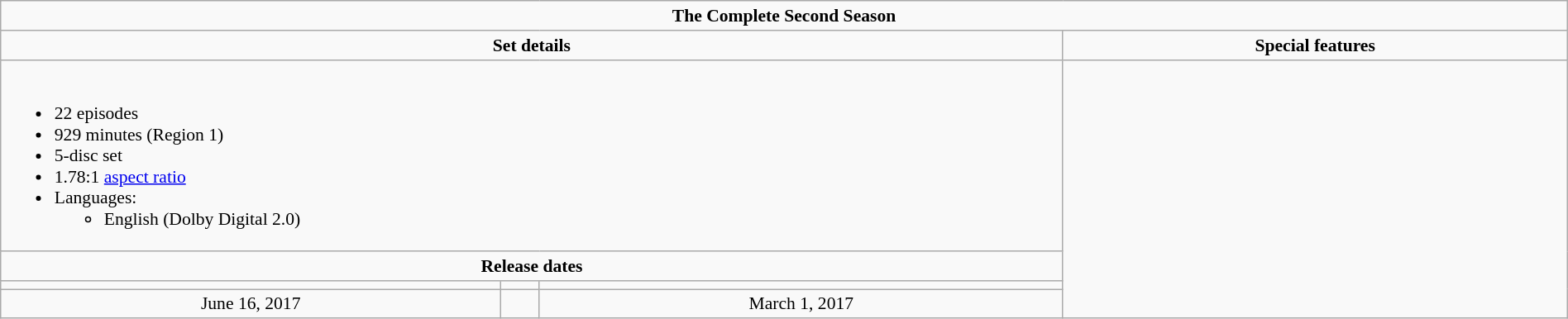<table class="wikitable plainrowheaders" style="font-size:90%; text-align:center; width: 100%; margin-left: auto; margin-right: auto;">
<tr>
<td colspan="6"><strong>The Complete Second Season</strong></td>
</tr>
<tr>
<td align="center" width="300" colspan="3"><strong>Set details</strong></td>
<td width="400" align="center"><strong>Special features</strong></td>
</tr>
<tr valign="top">
<td colspan="3" align="left" width="300"><br><ul><li>22 episodes</li><li>929 minutes (Region 1)</li><li>5-disc set</li><li>1.78:1 <a href='#'>aspect ratio</a></li><li>Languages:<ul><li>English (Dolby Digital 2.0)</li></ul></li></ul></td>
<td rowspan="4" align="left" width="400"></td>
</tr>
<tr>
<td colspan="3" align="center"><strong>Release dates</strong></td>
</tr>
<tr>
<td align="center"></td>
<td align="center"></td>
<td align="center"></td>
</tr>
<tr>
<td align="center">June 16, 2017</td>
<td align="center"></td>
<td align="center">March 1, 2017</td>
</tr>
</table>
